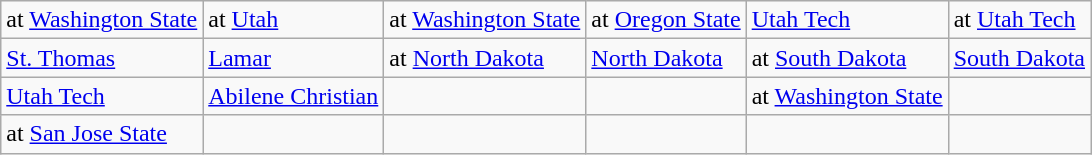<table class="wikitable">
<tr>
<td>at <a href='#'>Washington State</a></td>
<td>at <a href='#'>Utah</a></td>
<td>at <a href='#'>Washington State</a></td>
<td>at <a href='#'>Oregon State</a></td>
<td><a href='#'>Utah Tech</a></td>
<td>at <a href='#'>Utah Tech</a></td>
</tr>
<tr>
<td><a href='#'>St. Thomas</a></td>
<td><a href='#'>Lamar</a></td>
<td>at <a href='#'>North Dakota</a></td>
<td><a href='#'>North Dakota</a></td>
<td>at <a href='#'>South Dakota</a></td>
<td><a href='#'>South Dakota</a></td>
</tr>
<tr>
<td><a href='#'>Utah Tech</a></td>
<td><a href='#'>Abilene Christian</a></td>
<td></td>
<td></td>
<td>at <a href='#'>Washington State</a></td>
<td></td>
</tr>
<tr>
<td>at <a href='#'>San Jose State</a></td>
<td></td>
<td></td>
<td></td>
<td></td>
<td></td>
</tr>
</table>
